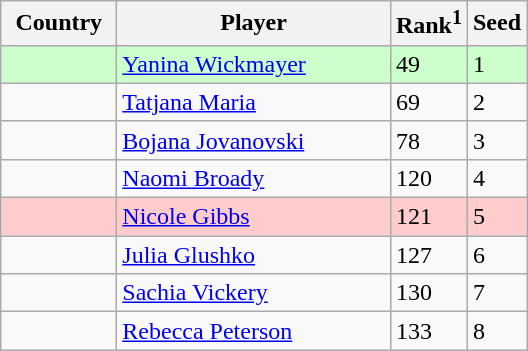<table class="sortable wikitable">
<tr>
<th width="70">Country</th>
<th width="175">Player</th>
<th>Rank<sup>1</sup></th>
<th>Seed</th>
</tr>
<tr style="background:#cfc;">
<td></td>
<td><a href='#'>Yanina Wickmayer</a></td>
<td>49</td>
<td>1</td>
</tr>
<tr>
<td></td>
<td><a href='#'>Tatjana Maria</a></td>
<td>69</td>
<td>2</td>
</tr>
<tr>
<td></td>
<td><a href='#'>Bojana Jovanovski</a></td>
<td>78</td>
<td>3</td>
</tr>
<tr>
<td></td>
<td><a href='#'>Naomi Broady</a></td>
<td>120</td>
<td>4</td>
</tr>
<tr style="background:#fcc;">
<td></td>
<td><a href='#'>Nicole Gibbs</a></td>
<td>121</td>
<td>5</td>
</tr>
<tr>
<td></td>
<td><a href='#'>Julia Glushko</a></td>
<td>127</td>
<td>6</td>
</tr>
<tr>
<td></td>
<td><a href='#'>Sachia Vickery</a></td>
<td>130</td>
<td>7</td>
</tr>
<tr>
<td></td>
<td><a href='#'>Rebecca Peterson</a></td>
<td>133</td>
<td>8</td>
</tr>
</table>
